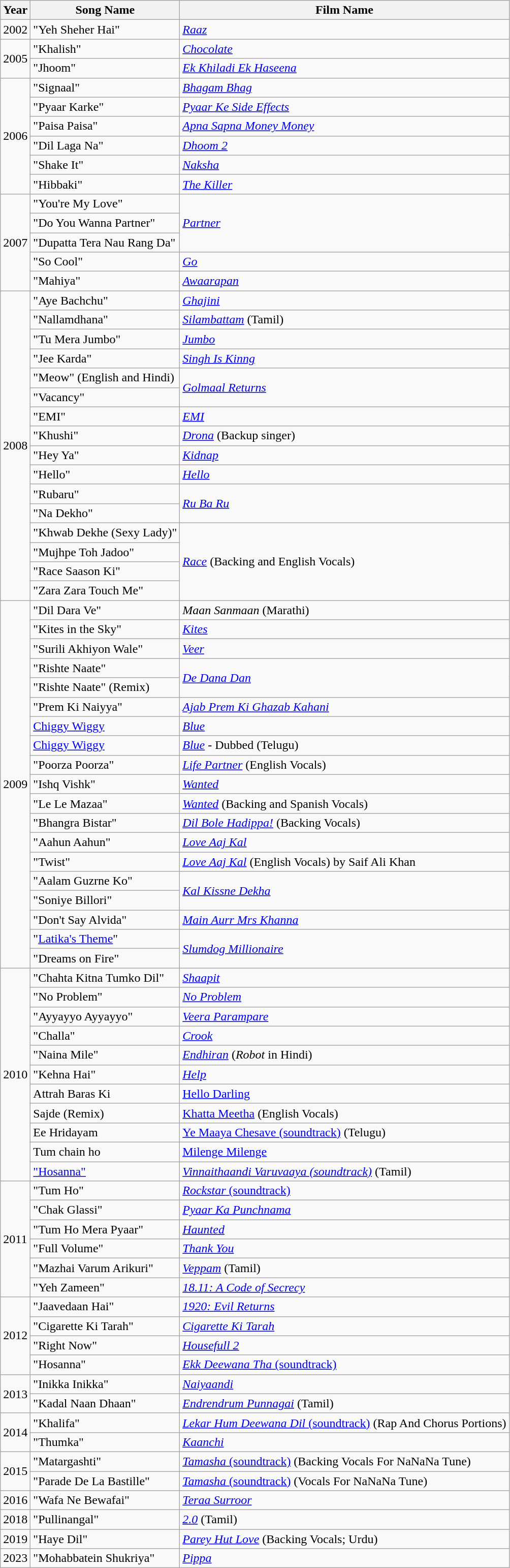<table class="wikitable sortable">
<tr>
<th>Year</th>
<th>Song Name</th>
<th>Film Name</th>
</tr>
<tr>
<td>2002</td>
<td>"Yeh Sheher Hai"</td>
<td><em><a href='#'>Raaz</a></em></td>
</tr>
<tr>
<td rowspan="2">2005</td>
<td>"Khalish"</td>
<td><em><a href='#'>Chocolate</a></em></td>
</tr>
<tr>
<td>"Jhoom"</td>
<td><em><a href='#'>Ek Khiladi Ek Haseena</a></em></td>
</tr>
<tr>
<td rowspan="6">2006</td>
<td>"Signaal"</td>
<td><em><a href='#'>Bhagam Bhag</a></em></td>
</tr>
<tr>
<td>"Pyaar Karke"</td>
<td><em><a href='#'>Pyaar Ke Side Effects</a></em></td>
</tr>
<tr>
<td>"Paisa Paisa"</td>
<td><em><a href='#'>Apna Sapna Money Money</a></em></td>
</tr>
<tr>
<td>"Dil Laga Na"</td>
<td><em><a href='#'>Dhoom 2</a></em></td>
</tr>
<tr>
<td>"Shake It"</td>
<td><em><a href='#'>Naksha</a></em></td>
</tr>
<tr>
<td>"Hibbaki"</td>
<td><em><a href='#'>The Killer</a></em></td>
</tr>
<tr>
<td rowspan="5">2007</td>
<td>"You're My Love"</td>
<td rowspan="3"><em><a href='#'>Partner</a></em></td>
</tr>
<tr>
<td>"Do You Wanna Partner"</td>
</tr>
<tr>
<td>"Dupatta Tera Nau Rang Da"</td>
</tr>
<tr>
<td>"So Cool"</td>
<td><em><a href='#'>Go</a></em></td>
</tr>
<tr>
<td>"Mahiya"</td>
<td><em><a href='#'>Awaarapan</a></em></td>
</tr>
<tr>
<td rowspan="16">2008</td>
<td>"Aye Bachchu"</td>
<td><em><a href='#'>Ghajini</a></em></td>
</tr>
<tr>
<td>"Nallamdhana"</td>
<td><em><a href='#'>Silambattam</a></em> (Tamil)</td>
</tr>
<tr>
<td>"Tu Mera Jumbo"</td>
<td><em><a href='#'>Jumbo</a></em></td>
</tr>
<tr>
<td>"Jee Karda"</td>
<td><em><a href='#'>Singh Is Kinng</a></em></td>
</tr>
<tr>
<td>"Meow" (English and Hindi)</td>
<td rowspan="2"><em><a href='#'>Golmaal Returns</a></em></td>
</tr>
<tr>
<td>"Vacancy"</td>
</tr>
<tr>
<td>"EMI"</td>
<td><em><a href='#'>EMI</a></em></td>
</tr>
<tr>
<td>"Khushi"</td>
<td><em><a href='#'>Drona</a></em> (Backup singer)</td>
</tr>
<tr>
<td>"Hey Ya"</td>
<td><em><a href='#'>Kidnap</a></em></td>
</tr>
<tr>
<td>"Hello"</td>
<td><em><a href='#'>Hello</a></em></td>
</tr>
<tr>
<td>"Rubaru"</td>
<td rowspan="2"><em><a href='#'>Ru Ba Ru</a></em></td>
</tr>
<tr>
<td>"Na Dekho"</td>
</tr>
<tr>
<td>"Khwab Dekhe (Sexy Lady)"</td>
<td rowspan="4"><em><a href='#'>Race</a></em> (Backing and English Vocals)</td>
</tr>
<tr>
<td>"Mujhpe Toh Jadoo"</td>
</tr>
<tr>
<td>"Race Saason Ki"</td>
</tr>
<tr>
<td>"Zara Zara Touch Me"</td>
</tr>
<tr>
<td rowspan="19">2009</td>
<td>"Dil Dara Ve"</td>
<td><em>Maan Sanmaan</em> (Marathi)</td>
</tr>
<tr>
<td>"Kites in the Sky"</td>
<td><em><a href='#'>Kites</a></em></td>
</tr>
<tr>
<td>"Surili Akhiyon Wale"</td>
<td><em><a href='#'>Veer</a></em></td>
</tr>
<tr>
<td>"Rishte Naate"</td>
<td rowspan="2"><em><a href='#'>De Dana Dan</a></em></td>
</tr>
<tr>
<td>"Rishte Naate" (Remix)</td>
</tr>
<tr>
<td>"Prem Ki Naiyya"</td>
<td><em><a href='#'>Ajab Prem Ki Ghazab Kahani</a></em></td>
</tr>
<tr>
<td><a href='#'>Chiggy Wiggy</a></td>
<td><em><a href='#'>Blue</a></em></td>
</tr>
<tr>
<td><a href='#'>Chiggy Wiggy</a></td>
<td><em><a href='#'>Blue</a></em> - Dubbed (Telugu)</td>
</tr>
<tr>
<td>"Poorza Poorza"</td>
<td><em><a href='#'>Life Partner</a></em> (English Vocals)</td>
</tr>
<tr>
<td>"Ishq Vishk"</td>
<td><em><a href='#'>Wanted</a></em></td>
</tr>
<tr>
<td>"Le Le Mazaa"</td>
<td><em><a href='#'>Wanted</a></em> (Backing and Spanish Vocals)</td>
</tr>
<tr>
<td>"Bhangra Bistar"</td>
<td><em><a href='#'>Dil Bole Hadippa!</a></em> (Backing Vocals)</td>
</tr>
<tr>
<td>"Aahun Aahun"</td>
<td><em><a href='#'>Love Aaj Kal</a></em></td>
</tr>
<tr>
<td>"Twist"</td>
<td><em><a href='#'>Love Aaj Kal</a></em> (English Vocals) by Saif Ali Khan</td>
</tr>
<tr>
<td>"Aalam Guzrne Ko"</td>
<td rowspan="2"><em><a href='#'>Kal Kissne Dekha</a></em></td>
</tr>
<tr>
<td>"Soniye Billori"</td>
</tr>
<tr>
<td>"Don't Say Alvida"</td>
<td><em><a href='#'>Main Aurr Mrs Khanna</a></em></td>
</tr>
<tr>
<td>"<a href='#'>Latika's Theme</a>"</td>
<td rowspan="2"><em><a href='#'>Slumdog Millionaire</a></em></td>
</tr>
<tr>
<td>"Dreams on Fire"</td>
</tr>
<tr>
<td rowspan="11">2010</td>
<td>"Chahta Kitna Tumko Dil"</td>
<td><em><a href='#'>Shaapit</a></em></td>
</tr>
<tr>
<td>"No Problem"</td>
<td><em><a href='#'>No Problem</a></em></td>
</tr>
<tr>
<td>"Ayyayyo Ayyayyo"</td>
<td><em><a href='#'>Veera Parampare</a></em></td>
</tr>
<tr>
<td>"Challa"</td>
<td><em><a href='#'>Crook</a></em></td>
</tr>
<tr>
<td>"Naina Mile"</td>
<td><em><a href='#'>Endhiran</a></em> (<em>Robot</em> in Hindi)</td>
</tr>
<tr>
<td>"Kehna Hai"</td>
<td><em><a href='#'>Help</a></em></td>
</tr>
<tr>
<td>Attrah Baras Ki</td>
<td><a href='#'>Hello Darling</a></td>
</tr>
<tr>
<td>Sajde (Remix)</td>
<td><a href='#'>Khatta Meetha</a> (English Vocals)</td>
</tr>
<tr>
<td>Ee Hridayam</td>
<td><a href='#'>Ye Maaya Chesave (soundtrack)</a> (Telugu)</td>
</tr>
<tr>
<td>Tum chain ho</td>
<td><a href='#'>Milenge Milenge</a></td>
</tr>
<tr>
<td><a href='#'>"Hosanna"</a></td>
<td><em><a href='#'>Vinnaithaandi Varuvaaya (soundtrack)</a></em> (Tamil)</td>
</tr>
<tr>
<td rowspan="6">2011</td>
<td>"Tum Ho"</td>
<td><a href='#'><em>Rockstar</em> (soundtrack)</a></td>
</tr>
<tr>
<td>"Chak Glassi"</td>
<td><em><a href='#'>Pyaar Ka Punchnama</a></em></td>
</tr>
<tr>
<td>"Tum Ho Mera Pyaar"</td>
<td><em><a href='#'>Haunted</a></em></td>
</tr>
<tr>
<td>"Full Volume"</td>
<td><em><a href='#'>Thank You</a></em></td>
</tr>
<tr>
<td>"Mazhai Varum Arikuri"</td>
<td><em><a href='#'>Veppam</a></em> (Tamil)</td>
</tr>
<tr>
<td>"Yeh Zameen"</td>
<td><em><a href='#'>18.11: A Code of Secrecy</a></em></td>
</tr>
<tr>
<td rowspan="4">2012</td>
<td>"Jaavedaan Hai"</td>
<td><em><a href='#'>1920: Evil Returns</a></em></td>
</tr>
<tr>
<td>"Cigarette Ki Tarah"</td>
<td><em><a href='#'>Cigarette Ki Tarah</a></em></td>
</tr>
<tr>
<td>"Right Now"</td>
<td><em><a href='#'>Housefull 2</a></em></td>
</tr>
<tr>
<td>"Hosanna"</td>
<td><a href='#'><em>Ekk Deewana Tha</em> (soundtrack)</a></td>
</tr>
<tr>
<td rowspan="2">2013</td>
<td>"Inikka Inikka"</td>
<td><em><a href='#'>Naiyaandi</a></em></td>
</tr>
<tr>
<td>"Kadal Naan Dhaan"</td>
<td><em><a href='#'>Endrendrum Punnagai</a></em> (Tamil)</td>
</tr>
<tr>
<td rowspan="2">2014</td>
<td>"Khalifa"</td>
<td><a href='#'><em>Lekar Hum Deewana Dil</em> (soundtrack)</a> (Rap And Chorus Portions)</td>
</tr>
<tr>
<td>"Thumka"</td>
<td><em><a href='#'>Kaanchi</a></em></td>
</tr>
<tr>
<td rowspan="2">2015</td>
<td>"Matargashti"</td>
<td><a href='#'><em>Tamasha</em> (soundtrack)</a> (Backing Vocals For NaNaNa Tune)</td>
</tr>
<tr>
<td>"Parade De La Bastille"</td>
<td><a href='#'><em>Tamasha</em> (soundtrack)</a> (Vocals For NaNaNa Tune)</td>
</tr>
<tr>
<td>2016</td>
<td>"Wafa Ne Bewafai"</td>
<td><em><a href='#'>Teraa Surroor</a></em></td>
</tr>
<tr>
<td>2018</td>
<td>"Pullinangal"</td>
<td><em><a href='#'>2.0</a></em> (Tamil)</td>
</tr>
<tr>
<td>2019</td>
<td>"Haye Dil"</td>
<td><em><a href='#'>Parey Hut Love</a></em> (Backing Vocals; Urdu)</td>
</tr>
<tr>
<td>2023</td>
<td>"Mohabbatein Shukriya"</td>
<td><em><a href='#'>Pippa</a></em></td>
</tr>
</table>
